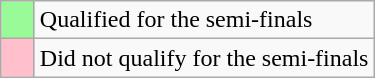<table class="wikitable">
<tr>
<td width=15px bgcolor="#98fb98"></td>
<td>Qualified for the semi-finals</td>
</tr>
<tr>
<td width=15px bgcolor=pink></td>
<td>Did not qualify for the semi-finals</td>
</tr>
</table>
